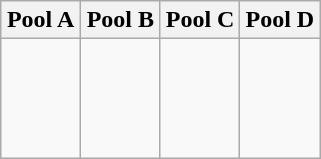<table class="wikitable">
<tr>
<th width=25%>Pool A</th>
<th width=25%>Pool B</th>
<th width=25%>Pool C</th>
<th width=25%>Pool D</th>
</tr>
<tr>
<td><br><br>
<br>
<br>
</td>
<td><br><br>
<br>
<br>
</td>
<td><br><br>
<br>
<br>
</td>
<td><br><br>
<br>
<br>
</td>
</tr>
</table>
